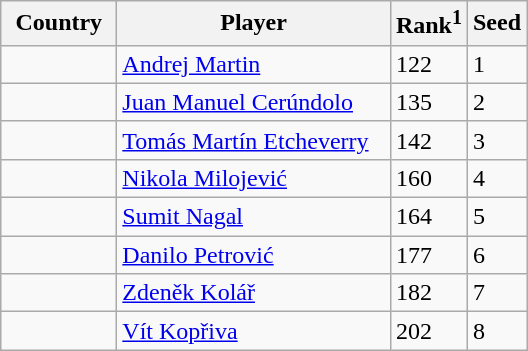<table class="sortable wikitable">
<tr>
<th width="70">Country</th>
<th width="175">Player</th>
<th>Rank<sup>1</sup></th>
<th>Seed</th>
</tr>
<tr>
<td></td>
<td><a href='#'>Andrej Martin</a></td>
<td>122</td>
<td>1</td>
</tr>
<tr>
<td></td>
<td><a href='#'>Juan Manuel Cerúndolo</a></td>
<td>135</td>
<td>2</td>
</tr>
<tr>
<td></td>
<td><a href='#'>Tomás Martín Etcheverry</a></td>
<td>142</td>
<td>3</td>
</tr>
<tr>
<td></td>
<td><a href='#'>Nikola Milojević</a></td>
<td>160</td>
<td>4</td>
</tr>
<tr>
<td></td>
<td><a href='#'>Sumit Nagal</a></td>
<td>164</td>
<td>5</td>
</tr>
<tr>
<td></td>
<td><a href='#'>Danilo Petrović</a></td>
<td>177</td>
<td>6</td>
</tr>
<tr>
<td></td>
<td><a href='#'>Zdeněk Kolář</a></td>
<td>182</td>
<td>7</td>
</tr>
<tr>
<td></td>
<td><a href='#'>Vít Kopřiva</a></td>
<td>202</td>
<td>8</td>
</tr>
</table>
